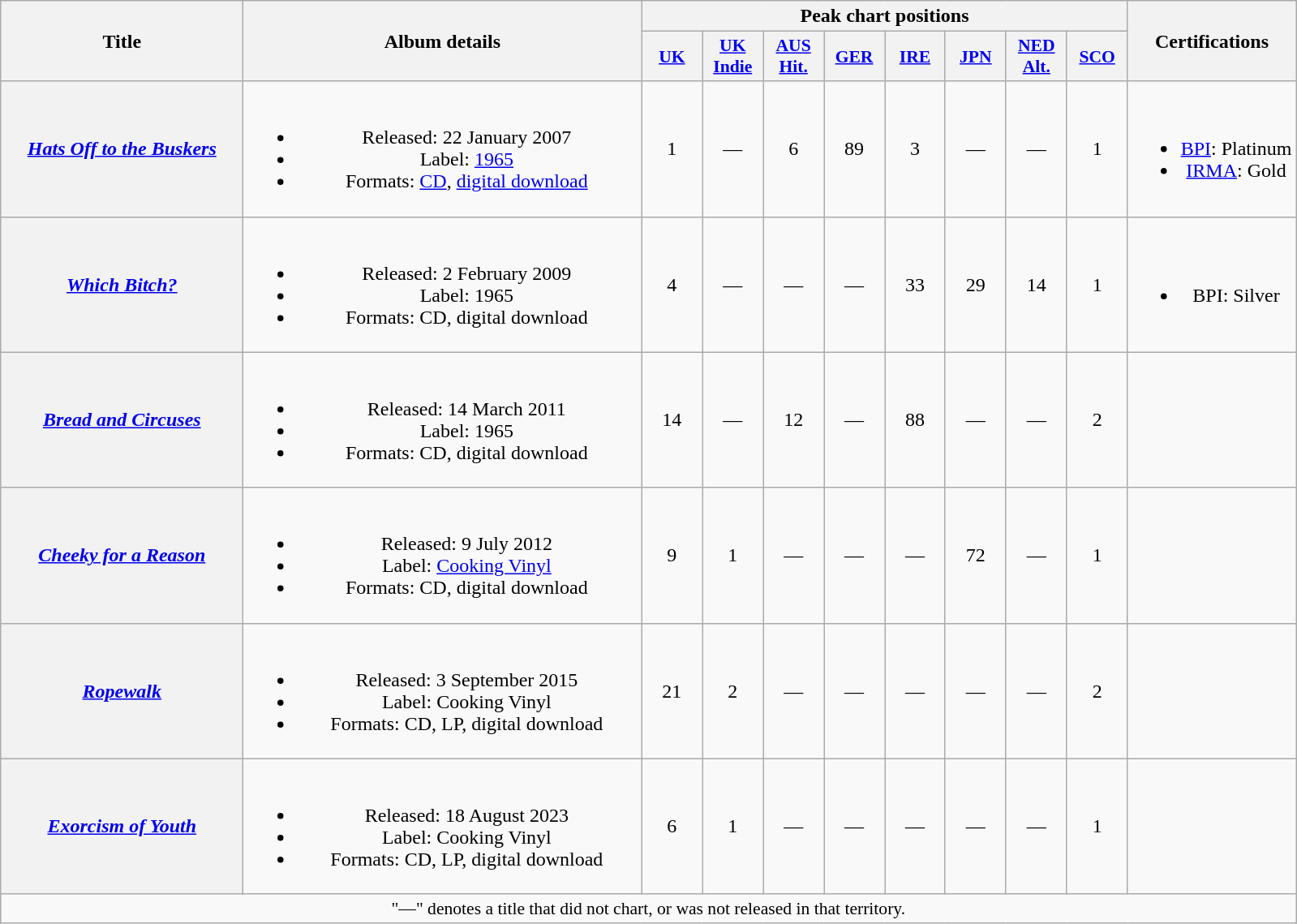<table class="wikitable plainrowheaders" style="text-align:center;">
<tr>
<th scope="col" rowspan="2" style="width:12em;">Title</th>
<th scope="col" rowspan="2" style="width:20em;">Album details</th>
<th scope="col" colspan="8">Peak chart positions</th>
<th scope="col" rowspan="2">Certifications</th>
</tr>
<tr>
<th scope="col" style="width:3em;font-size:90%;"><a href='#'>UK</a><br></th>
<th scope="col" style="width:3em;font-size:90%;"><a href='#'>UK<br>Indie</a><br></th>
<th scope="col" style="width:3em;font-size:90%;"><a href='#'>AUS<br>Hit.</a><br></th>
<th scope="col" style="width:3em;font-size:90%;"><a href='#'>GER</a><br></th>
<th scope="col" style="width:3em;font-size:90%;"><a href='#'>IRE</a><br></th>
<th scope="col" style="width:3em;font-size:90%;"><a href='#'>JPN</a><br></th>
<th scope="col" style="width:3em;font-size:90%;"><a href='#'>NED<br>Alt.</a><br></th>
<th scope="col" style="width:3em;font-size:90%;"><a href='#'>SCO</a><br></th>
</tr>
<tr>
<th scope="row"><em><a href='#'>Hats Off to the Buskers</a></em></th>
<td><br><ul><li>Released: 22 January 2007</li><li>Label: <a href='#'>1965</a></li><li>Formats: <a href='#'>CD</a>, <a href='#'>digital download</a></li></ul></td>
<td>1</td>
<td>—</td>
<td>6</td>
<td>89</td>
<td>3</td>
<td>—</td>
<td>—</td>
<td>1</td>
<td><br><ul><li><a href='#'>BPI</a>: Platinum</li><li><a href='#'>IRMA</a>: Gold</li></ul></td>
</tr>
<tr>
<th scope="row"><em><a href='#'>Which Bitch?</a></em></th>
<td><br><ul><li>Released: 2 February 2009</li><li>Label: 1965</li><li>Formats: CD, digital download</li></ul></td>
<td>4</td>
<td>—</td>
<td>—</td>
<td>—</td>
<td>33</td>
<td>29</td>
<td>14</td>
<td>1</td>
<td><br><ul><li>BPI: Silver</li></ul></td>
</tr>
<tr>
<th scope="row"><em><a href='#'>Bread and Circuses</a></em></th>
<td><br><ul><li>Released: 14 March 2011</li><li>Label: 1965</li><li>Formats: CD, digital download</li></ul></td>
<td>14</td>
<td>—</td>
<td>12</td>
<td>—</td>
<td>88</td>
<td>—</td>
<td>—</td>
<td>2</td>
<td></td>
</tr>
<tr>
<th scope="row"><em><a href='#'>Cheeky for a Reason</a></em></th>
<td><br><ul><li>Released: 9 July 2012</li><li>Label: <a href='#'>Cooking Vinyl</a></li><li>Formats: CD, digital download</li></ul></td>
<td>9</td>
<td>1</td>
<td>—</td>
<td>—</td>
<td>—</td>
<td>72</td>
<td>—</td>
<td>1</td>
<td></td>
</tr>
<tr>
<th scope="row"><em><a href='#'>Ropewalk</a></em></th>
<td><br><ul><li>Released: 3 September 2015</li><li>Label: Cooking Vinyl</li><li>Formats: CD, LP, digital download</li></ul></td>
<td>21</td>
<td>2</td>
<td>—</td>
<td>—</td>
<td>—</td>
<td>—</td>
<td>—</td>
<td>2</td>
<td></td>
</tr>
<tr>
<th scope="row"><em><a href='#'>Exorcism of Youth</a></em></th>
<td><br><ul><li>Released: 18 August 2023</li><li>Label: Cooking Vinyl</li><li>Formats: CD, LP, digital download</li></ul></td>
<td>6</td>
<td>1</td>
<td>—</td>
<td>—</td>
<td>—</td>
<td>—</td>
<td>—</td>
<td>1</td>
<td></td>
</tr>
<tr>
<td colspan="19" style="font-size:90%">"—" denotes a title that did not chart, or was not released in that territory.</td>
</tr>
</table>
